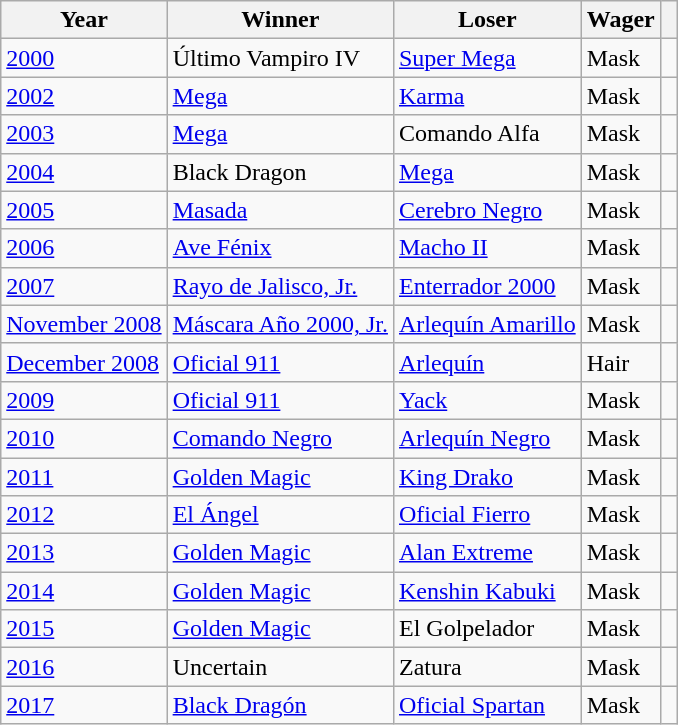<table text-align: left;" class="wikitable sortable">
<tr>
<th>Year</th>
<th>Winner</th>
<th>Loser</th>
<th>Wager</th>
<th class="unsortable"></th>
</tr>
<tr>
<td><a href='#'>2000</a></td>
<td>Último Vampiro IV</td>
<td><a href='#'>Super Mega</a></td>
<td>Mask</td>
<td></td>
</tr>
<tr>
<td><a href='#'>2002</a></td>
<td><a href='#'>Mega</a></td>
<td><a href='#'>Karma</a></td>
<td>Mask</td>
<td></td>
</tr>
<tr>
<td><a href='#'>2003</a></td>
<td><a href='#'>Mega</a></td>
<td>Comando Alfa</td>
<td>Mask</td>
<td></td>
</tr>
<tr>
<td><a href='#'>2004</a></td>
<td>Black Dragon</td>
<td><a href='#'>Mega</a></td>
<td>Mask</td>
<td></td>
</tr>
<tr>
<td><a href='#'>2005</a></td>
<td><a href='#'>Masada</a></td>
<td><a href='#'>Cerebro Negro</a></td>
<td>Mask</td>
<td></td>
</tr>
<tr>
<td><a href='#'>2006</a></td>
<td><a href='#'>Ave Fénix</a></td>
<td><a href='#'>Macho II</a></td>
<td>Mask</td>
<td></td>
</tr>
<tr>
<td><a href='#'>2007</a></td>
<td><a href='#'>Rayo de Jalisco, Jr.</a></td>
<td><a href='#'>Enterrador 2000</a></td>
<td>Mask</td>
<td></td>
</tr>
<tr>
<td><a href='#'>November 2008</a></td>
<td><a href='#'>Máscara Año 2000, Jr.</a></td>
<td><a href='#'>Arlequín Amarillo</a></td>
<td>Mask</td>
<td></td>
</tr>
<tr>
<td><a href='#'>December 2008</a></td>
<td><a href='#'>Oficial 911</a></td>
<td><a href='#'>Arlequín</a></td>
<td>Hair</td>
<td></td>
</tr>
<tr>
<td><a href='#'>2009</a></td>
<td><a href='#'>Oficial 911</a></td>
<td><a href='#'>Yack</a></td>
<td>Mask</td>
<td></td>
</tr>
<tr>
<td><a href='#'>2010</a></td>
<td><a href='#'>Comando Negro</a></td>
<td><a href='#'>Arlequín Negro</a></td>
<td>Mask</td>
<td></td>
</tr>
<tr>
<td><a href='#'>2011</a></td>
<td><a href='#'>Golden Magic</a></td>
<td><a href='#'>King Drako</a></td>
<td>Mask</td>
<td></td>
</tr>
<tr>
<td><a href='#'>2012</a></td>
<td><a href='#'>El Ángel</a></td>
<td><a href='#'>Oficial Fierro</a></td>
<td>Mask</td>
<td></td>
</tr>
<tr>
<td><a href='#'>2013</a></td>
<td><a href='#'>Golden Magic</a></td>
<td><a href='#'>Alan Extreme</a></td>
<td>Mask</td>
<td></td>
</tr>
<tr>
<td><a href='#'>2014</a></td>
<td><a href='#'>Golden Magic</a></td>
<td><a href='#'>Kenshin Kabuki</a></td>
<td>Mask</td>
<td></td>
</tr>
<tr>
<td><a href='#'>2015</a></td>
<td><a href='#'>Golden Magic</a></td>
<td>El Golpelador</td>
<td>Mask</td>
<td></td>
</tr>
<tr>
<td><a href='#'>2016</a></td>
<td>Uncertain</td>
<td>Zatura</td>
<td>Mask</td>
<td> </td>
</tr>
<tr>
<td><a href='#'>2017</a></td>
<td><a href='#'>Black Dragón</a></td>
<td><a href='#'>Oficial Spartan</a></td>
<td>Mask</td>
<td> </td>
</tr>
</table>
